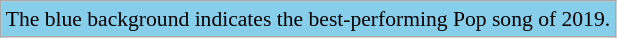<table class="wikitable" style="font-size:90%;">
<tr>
<td style="background-color:#87CEEB">The blue background indicates the best-performing Pop song of 2019.</td>
</tr>
</table>
